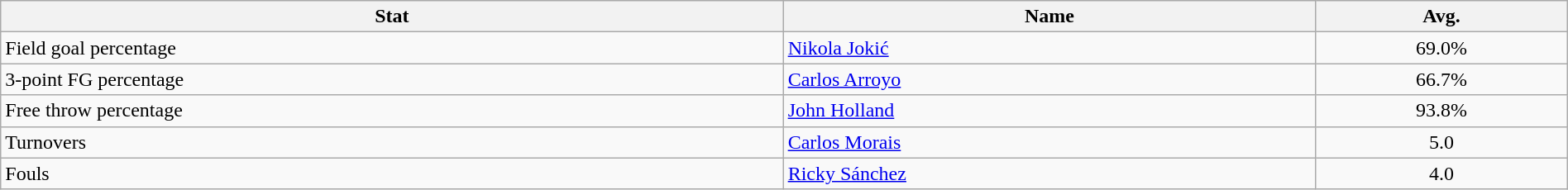<table class=wikitable width=100%>
<tr>
<th>Stat</th>
<th>Name</th>
<th>Avg.</th>
</tr>
<tr>
<td>Field goal percentage</td>
<td> <a href='#'>Nikola Jokić</a></td>
<td align=center>69.0%</td>
</tr>
<tr>
<td>3-point FG percentage</td>
<td> <a href='#'>Carlos Arroyo</a></td>
<td align=center>66.7%</td>
</tr>
<tr>
<td>Free throw percentage</td>
<td> <a href='#'>John Holland</a></td>
<td align=center>93.8%</td>
</tr>
<tr>
<td>Turnovers</td>
<td> <a href='#'>Carlos Morais</a></td>
<td align=center>5.0</td>
</tr>
<tr>
<td>Fouls</td>
<td> <a href='#'>Ricky Sánchez</a></td>
<td align=center>4.0</td>
</tr>
</table>
